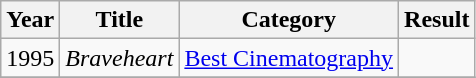<table class="wikitable">
<tr>
<th>Year</th>
<th>Title</th>
<th>Category</th>
<th>Result</th>
</tr>
<tr>
<td>1995</td>
<td><em>Braveheart</em></td>
<td><a href='#'>Best Cinematography</a></td>
<td></td>
</tr>
<tr>
</tr>
</table>
